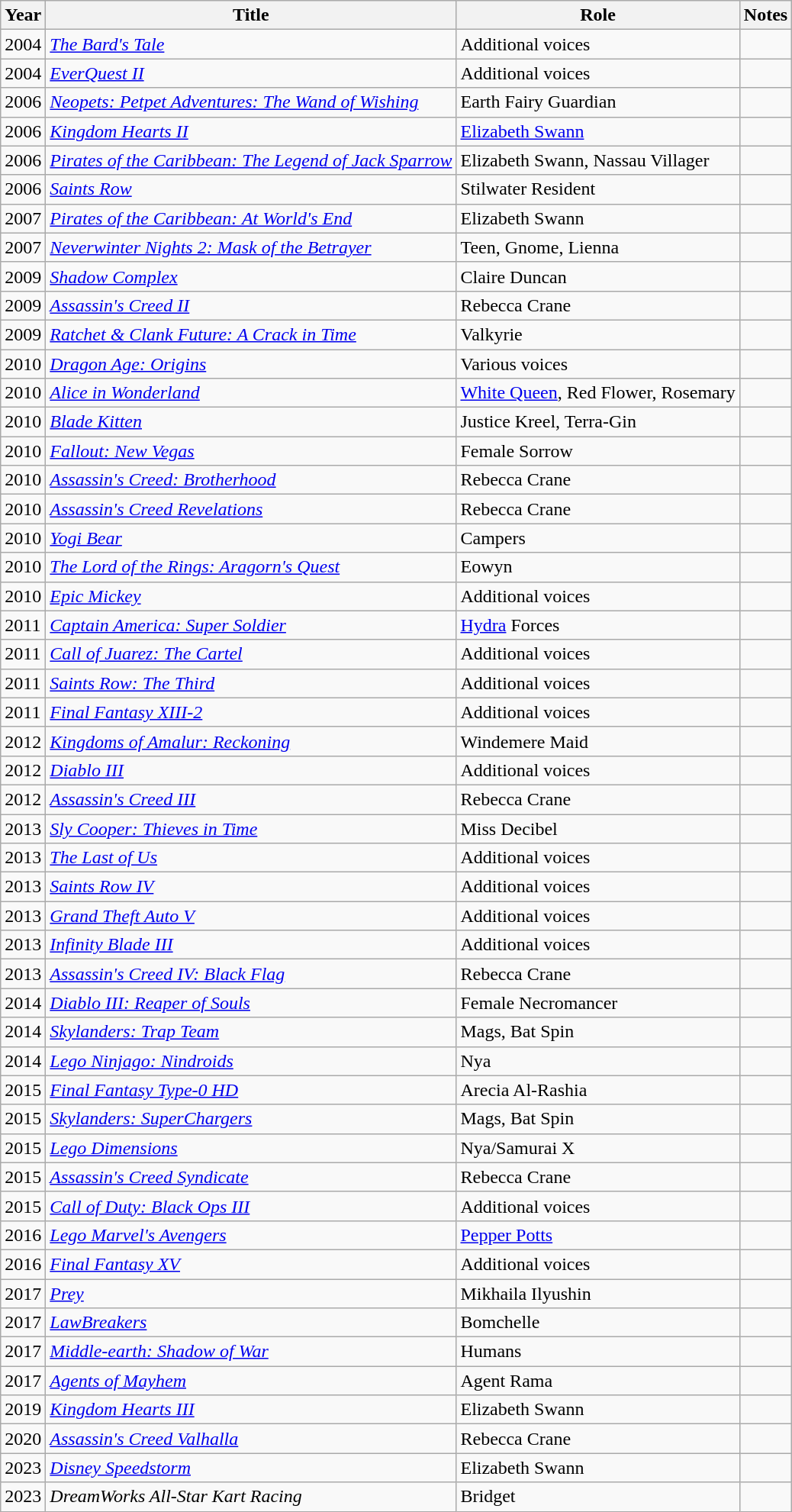<table class="wikitable sortable">
<tr>
<th>Year</th>
<th>Title</th>
<th>Role</th>
<th>Notes</th>
</tr>
<tr>
<td>2004</td>
<td><em><a href='#'>The Bard's Tale</a></em></td>
<td>Additional voices</td>
<td></td>
</tr>
<tr>
<td>2004</td>
<td><em><a href='#'>EverQuest II</a></em></td>
<td>Additional voices</td>
<td></td>
</tr>
<tr>
<td>2006</td>
<td><em><a href='#'>Neopets: Petpet Adventures: The Wand of Wishing</a></em></td>
<td>Earth Fairy Guardian</td>
<td></td>
</tr>
<tr>
<td>2006</td>
<td><em><a href='#'>Kingdom Hearts II</a></em></td>
<td><a href='#'>Elizabeth Swann</a></td>
<td></td>
</tr>
<tr>
<td>2006</td>
<td><em><a href='#'>Pirates of the Caribbean: The Legend of Jack Sparrow</a></em></td>
<td>Elizabeth Swann, Nassau Villager</td>
<td></td>
</tr>
<tr>
<td>2006</td>
<td><em><a href='#'>Saints Row</a></em></td>
<td>Stilwater Resident</td>
<td></td>
</tr>
<tr>
<td>2007</td>
<td><em><a href='#'>Pirates of the Caribbean: At World's End</a></em></td>
<td>Elizabeth Swann</td>
<td></td>
</tr>
<tr>
<td>2007</td>
<td><em><a href='#'>Neverwinter Nights 2: Mask of the Betrayer</a></em></td>
<td>Teen, Gnome, Lienna</td>
<td></td>
</tr>
<tr>
<td>2009</td>
<td><em><a href='#'>Shadow Complex</a></em></td>
<td>Claire Duncan</td>
<td></td>
</tr>
<tr>
<td>2009</td>
<td><em><a href='#'>Assassin's Creed II</a></em></td>
<td>Rebecca Crane</td>
<td></td>
</tr>
<tr>
<td>2009</td>
<td><em><a href='#'>Ratchet & Clank Future: A Crack in Time</a></em></td>
<td>Valkyrie</td>
<td></td>
</tr>
<tr>
<td>2010</td>
<td><em><a href='#'>Dragon Age: Origins</a></em></td>
<td>Various voices</td>
<td></td>
</tr>
<tr>
<td>2010</td>
<td><em><a href='#'>Alice in Wonderland</a></em></td>
<td><a href='#'>White Queen</a>, Red Flower, Rosemary</td>
<td></td>
</tr>
<tr>
<td>2010</td>
<td><em><a href='#'>Blade Kitten</a></em></td>
<td>Justice Kreel, Terra-Gin</td>
<td></td>
</tr>
<tr>
<td>2010</td>
<td><em><a href='#'>Fallout: New Vegas</a></em></td>
<td>Female Sorrow</td>
<td></td>
</tr>
<tr>
<td>2010</td>
<td><em><a href='#'>Assassin's Creed: Brotherhood</a></em></td>
<td>Rebecca Crane</td>
<td></td>
</tr>
<tr>
<td>2010</td>
<td><em><a href='#'>Assassin's Creed Revelations</a></em></td>
<td>Rebecca Crane</td>
<td></td>
</tr>
<tr>
<td>2010</td>
<td><em><a href='#'>Yogi Bear</a></em></td>
<td>Campers</td>
<td></td>
</tr>
<tr>
<td>2010</td>
<td><em><a href='#'>The Lord of the Rings: Aragorn's Quest</a></em></td>
<td>Eowyn</td>
<td></td>
</tr>
<tr>
<td>2010</td>
<td><em><a href='#'>Epic Mickey</a></em></td>
<td>Additional voices</td>
<td></td>
</tr>
<tr>
<td>2011</td>
<td><em><a href='#'>Captain America: Super Soldier</a></em></td>
<td><a href='#'>Hydra</a> Forces</td>
<td></td>
</tr>
<tr>
<td>2011</td>
<td><em><a href='#'>Call of Juarez: The Cartel</a></em></td>
<td>Additional voices</td>
<td></td>
</tr>
<tr>
<td>2011</td>
<td><em><a href='#'>Saints Row: The Third</a></em></td>
<td>Additional voices</td>
<td></td>
</tr>
<tr>
<td>2011</td>
<td><em><a href='#'>Final Fantasy XIII-2</a></em></td>
<td>Additional voices</td>
<td></td>
</tr>
<tr>
<td>2012</td>
<td><em><a href='#'>Kingdoms of Amalur: Reckoning</a></em></td>
<td>Windemere Maid</td>
<td></td>
</tr>
<tr>
<td>2012</td>
<td><em><a href='#'>Diablo III</a></em></td>
<td>Additional voices</td>
<td></td>
</tr>
<tr>
<td>2012</td>
<td><em><a href='#'>Assassin's Creed III</a></em></td>
<td>Rebecca Crane</td>
<td></td>
</tr>
<tr>
<td>2013</td>
<td><em><a href='#'>Sly Cooper: Thieves in Time</a></em></td>
<td>Miss Decibel</td>
<td></td>
</tr>
<tr>
<td>2013</td>
<td><em><a href='#'>The Last of Us</a></em></td>
<td>Additional voices</td>
<td></td>
</tr>
<tr>
<td>2013</td>
<td><em><a href='#'>Saints Row IV</a></em></td>
<td>Additional voices</td>
<td></td>
</tr>
<tr>
<td>2013</td>
<td><em><a href='#'>Grand Theft Auto V</a></em></td>
<td>Additional voices</td>
<td></td>
</tr>
<tr>
<td>2013</td>
<td><em><a href='#'>Infinity Blade III</a></em></td>
<td>Additional voices</td>
<td></td>
</tr>
<tr>
<td>2013</td>
<td><em><a href='#'>Assassin's Creed IV: Black Flag</a></em></td>
<td>Rebecca Crane</td>
<td></td>
</tr>
<tr>
<td>2014</td>
<td><em><a href='#'>Diablo III: Reaper of Souls</a></em></td>
<td>Female Necromancer</td>
<td></td>
</tr>
<tr>
<td>2014</td>
<td><em><a href='#'>Skylanders: Trap Team</a></em></td>
<td>Mags, Bat Spin</td>
<td></td>
</tr>
<tr>
<td>2014</td>
<td><em><a href='#'>Lego Ninjago: Nindroids</a></em></td>
<td>Nya</td>
<td></td>
</tr>
<tr>
<td>2015</td>
<td><em><a href='#'>Final Fantasy Type-0 HD</a></em></td>
<td>Arecia Al-Rashia</td>
<td></td>
</tr>
<tr>
<td>2015</td>
<td><em><a href='#'>Skylanders: SuperChargers</a></em></td>
<td>Mags, Bat Spin</td>
<td></td>
</tr>
<tr>
<td>2015</td>
<td><em><a href='#'>Lego Dimensions</a></em></td>
<td>Nya/Samurai X</td>
<td></td>
</tr>
<tr>
<td>2015</td>
<td><em><a href='#'>Assassin's Creed Syndicate</a></em></td>
<td>Rebecca Crane</td>
<td></td>
</tr>
<tr>
<td>2015</td>
<td><em><a href='#'>Call of Duty: Black Ops III</a></em></td>
<td>Additional voices</td>
<td></td>
</tr>
<tr>
<td>2016</td>
<td><em><a href='#'>Lego Marvel's Avengers</a></em></td>
<td><a href='#'>Pepper Potts</a></td>
<td></td>
</tr>
<tr>
<td>2016</td>
<td><em><a href='#'>Final Fantasy XV</a></em></td>
<td>Additional voices</td>
<td></td>
</tr>
<tr>
<td>2017</td>
<td><em><a href='#'>Prey</a></em></td>
<td>Mikhaila Ilyushin</td>
<td></td>
</tr>
<tr>
<td>2017</td>
<td><em><a href='#'>LawBreakers</a></em></td>
<td>Bomchelle</td>
<td></td>
</tr>
<tr>
<td>2017</td>
<td><em><a href='#'>Middle-earth: Shadow of War</a></em></td>
<td>Humans</td>
<td></td>
</tr>
<tr>
<td>2017</td>
<td><em><a href='#'>Agents of Mayhem</a></em></td>
<td>Agent Rama</td>
<td></td>
</tr>
<tr>
<td>2019</td>
<td><em><a href='#'>Kingdom Hearts III</a></em></td>
<td>Elizabeth Swann</td>
<td></td>
</tr>
<tr>
<td>2020</td>
<td><em><a href='#'>Assassin's Creed Valhalla</a></em></td>
<td>Rebecca Crane</td>
<td></td>
</tr>
<tr>
<td>2023</td>
<td><em><a href='#'>Disney Speedstorm</a></em></td>
<td>Elizabeth Swann</td>
<td></td>
</tr>
<tr>
<td>2023</td>
<td><em>DreamWorks All-Star Kart Racing</em></td>
<td>Bridget</td>
<td></td>
</tr>
</table>
